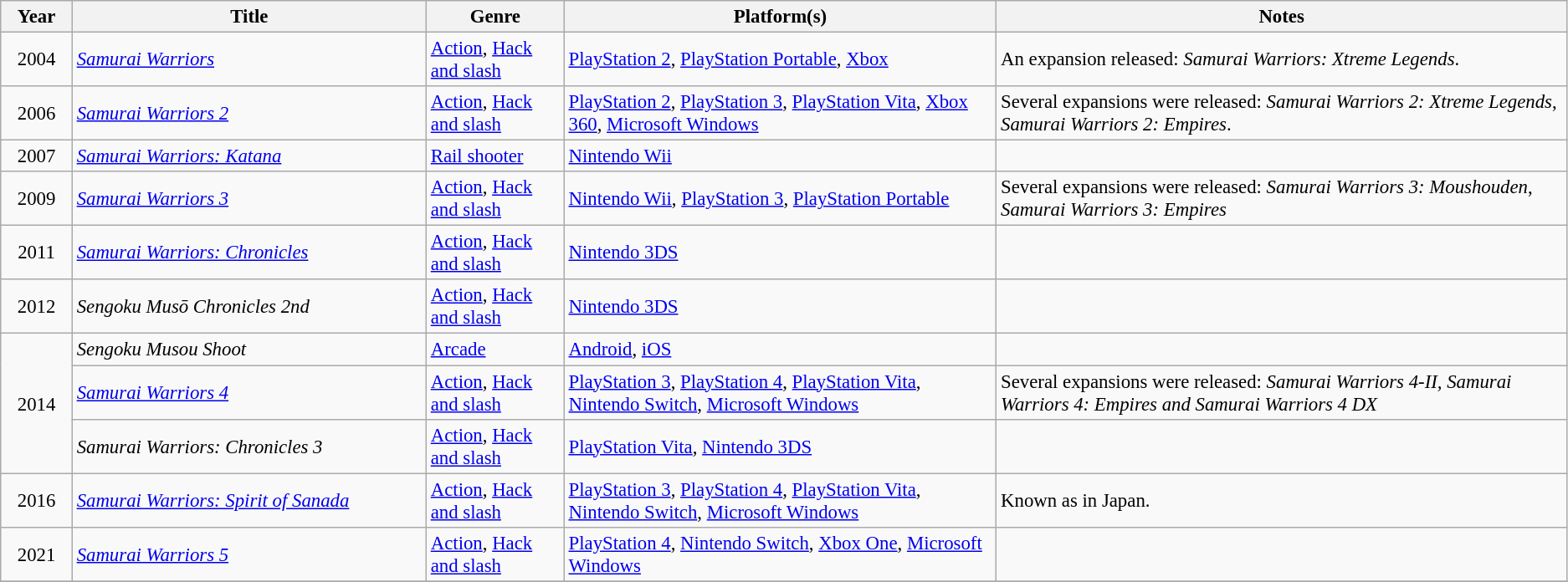<table class="wikitable sortable" style="font-size: 95%;">
<tr>
<th style="width:50px;">Year</th>
<th style="width:275px;">Title</th>
<th style="min-width:50px;">Genre</th>
<th style="min-width:90px;">Platform(s)</th>
<th class="unsortable">Notes</th>
</tr>
<tr>
<td style="text-align: center;">2004</td>
<td><em><a href='#'>Samurai Warriors</a></em></td>
<td><a href='#'>Action</a>, <a href='#'>Hack and slash</a></td>
<td><a href='#'>PlayStation 2</a>, <a href='#'>PlayStation Portable</a>, <a href='#'>Xbox</a></td>
<td>An expansion released: <em>Samurai Warriors: Xtreme Legends</em>.</td>
</tr>
<tr>
<td style="text-align: center;">2006</td>
<td><em><a href='#'>Samurai Warriors 2</a></em></td>
<td><a href='#'>Action</a>, <a href='#'>Hack and slash</a></td>
<td><a href='#'>PlayStation 2</a>, <a href='#'>PlayStation 3</a>, <a href='#'>PlayStation Vita</a>, <a href='#'>Xbox 360</a>, <a href='#'>Microsoft Windows</a></td>
<td>Several expansions were released: <em>Samurai Warriors 2: Xtreme Legends</em>, <em>Samurai Warriors 2: Empires</em>.</td>
</tr>
<tr>
<td style="text-align: center;">2007</td>
<td><em><a href='#'>Samurai Warriors: Katana</a></em></td>
<td><a href='#'>Rail shooter</a></td>
<td><a href='#'>Nintendo Wii</a></td>
<td></td>
</tr>
<tr>
<td style="text-align: center;">2009</td>
<td><em><a href='#'>Samurai Warriors 3</a></em></td>
<td><a href='#'>Action</a>, <a href='#'>Hack and slash</a></td>
<td><a href='#'>Nintendo Wii</a>, <a href='#'>PlayStation 3</a>, <a href='#'>PlayStation Portable</a></td>
<td>Several expansions were released: <em>Samurai Warriors 3:  Moushouden</em>, <em>Samurai Warriors 3: Empires</em></td>
</tr>
<tr>
<td style="text-align: center;">2011</td>
<td><em><a href='#'>Samurai Warriors: Chronicles</a></em></td>
<td><a href='#'>Action</a>, <a href='#'>Hack and slash</a></td>
<td><a href='#'>Nintendo 3DS</a></td>
<td></td>
</tr>
<tr>
<td style="text-align: center;">2012</td>
<td><em>Sengoku Musō Chronicles 2nd</em></td>
<td><a href='#'>Action</a>, <a href='#'>Hack and slash</a></td>
<td><a href='#'>Nintendo 3DS</a></td>
<td></td>
</tr>
<tr>
<td rowspan="3" style="text-align: center;">2014</td>
<td><em>Sengoku Musou Shoot</em></td>
<td><a href='#'>Arcade</a></td>
<td><a href='#'>Android</a>, <a href='#'>iOS</a></td>
<td></td>
</tr>
<tr>
<td><em><a href='#'>Samurai Warriors 4</a></em></td>
<td><a href='#'>Action</a>, <a href='#'>Hack and slash</a></td>
<td><a href='#'>PlayStation 3</a>, <a href='#'>PlayStation 4</a>, <a href='#'>PlayStation Vita</a>, <a href='#'>Nintendo Switch</a>, <a href='#'>Microsoft Windows</a></td>
<td>Several expansions were released: <em>Samurai Warriors 4-II, Samurai Warriors 4: Empires and Samurai Warriors 4 DX</em></td>
</tr>
<tr>
<td><em>Samurai Warriors: Chronicles 3</em></td>
<td><a href='#'>Action</a>, <a href='#'>Hack and slash</a></td>
<td><a href='#'>PlayStation Vita</a>, <a href='#'>Nintendo 3DS</a></td>
<td></td>
</tr>
<tr>
<td style="text-align: center;">2016</td>
<td><em><a href='#'>Samurai Warriors: Spirit of Sanada</a></em></td>
<td><a href='#'>Action</a>, <a href='#'>Hack and slash</a></td>
<td><a href='#'>PlayStation 3</a>, <a href='#'>PlayStation 4</a>, <a href='#'>PlayStation Vita</a>, <a href='#'>Nintendo Switch</a>, <a href='#'>Microsoft Windows</a></td>
<td>Known as  in Japan.</td>
</tr>
<tr>
<td style="text-align: center;">2021</td>
<td><em><a href='#'>Samurai Warriors 5</a></em></td>
<td><a href='#'>Action</a>, <a href='#'>Hack and slash</a></td>
<td><a href='#'>PlayStation 4</a>, <a href='#'>Nintendo Switch</a>, <a href='#'>Xbox One</a>, <a href='#'>Microsoft Windows</a></td>
<td></td>
</tr>
<tr>
</tr>
</table>
